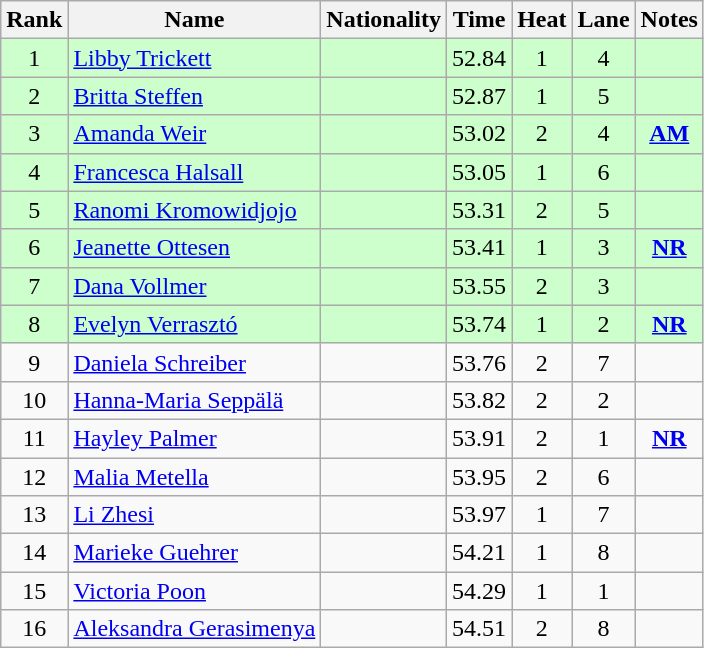<table class="wikitable sortable" style="text-align:center">
<tr>
<th>Rank</th>
<th>Name</th>
<th>Nationality</th>
<th>Time</th>
<th>Heat</th>
<th>Lane</th>
<th>Notes</th>
</tr>
<tr bgcolor=ccffcc>
<td>1</td>
<td align=left><a href='#'>Libby Trickett</a></td>
<td align=left></td>
<td>52.84</td>
<td>1</td>
<td>4</td>
<td></td>
</tr>
<tr bgcolor=ccffcc>
<td>2</td>
<td align=left><a href='#'>Britta Steffen</a></td>
<td align=left></td>
<td>52.87</td>
<td>1</td>
<td>5</td>
<td></td>
</tr>
<tr bgcolor=ccffcc>
<td>3</td>
<td align=left><a href='#'>Amanda Weir</a></td>
<td align=left></td>
<td>53.02</td>
<td>2</td>
<td>4</td>
<td><strong><a href='#'>AM</a></strong></td>
</tr>
<tr bgcolor=ccffcc>
<td>4</td>
<td align=left><a href='#'>Francesca Halsall</a></td>
<td align=left></td>
<td>53.05</td>
<td>1</td>
<td>6</td>
<td></td>
</tr>
<tr bgcolor=ccffcc>
<td>5</td>
<td align=left><a href='#'>Ranomi Kromowidjojo</a></td>
<td align=left></td>
<td>53.31</td>
<td>2</td>
<td>5</td>
<td></td>
</tr>
<tr bgcolor=ccffcc>
<td>6</td>
<td align=left><a href='#'>Jeanette Ottesen</a></td>
<td align=left></td>
<td>53.41</td>
<td>1</td>
<td>3</td>
<td><strong><a href='#'>NR</a></strong></td>
</tr>
<tr bgcolor=ccffcc>
<td>7</td>
<td align=left><a href='#'>Dana Vollmer</a></td>
<td align=left></td>
<td>53.55</td>
<td>2</td>
<td>3</td>
<td></td>
</tr>
<tr bgcolor=ccffcc>
<td>8</td>
<td align=left><a href='#'>Evelyn Verrasztó</a></td>
<td align=left></td>
<td>53.74</td>
<td>1</td>
<td>2</td>
<td><strong><a href='#'>NR</a></strong></td>
</tr>
<tr>
<td>9</td>
<td align=left><a href='#'>Daniela Schreiber</a></td>
<td align=left></td>
<td>53.76</td>
<td>2</td>
<td>7</td>
<td></td>
</tr>
<tr>
<td>10</td>
<td align=left><a href='#'>Hanna-Maria Seppälä</a></td>
<td align=left></td>
<td>53.82</td>
<td>2</td>
<td>2</td>
<td></td>
</tr>
<tr>
<td>11</td>
<td align=left><a href='#'>Hayley Palmer</a></td>
<td align=left></td>
<td>53.91</td>
<td>2</td>
<td>1</td>
<td><strong><a href='#'>NR</a></strong></td>
</tr>
<tr>
<td>12</td>
<td align=left><a href='#'>Malia Metella</a></td>
<td align=left></td>
<td>53.95</td>
<td>2</td>
<td>6</td>
<td></td>
</tr>
<tr>
<td>13</td>
<td align=left><a href='#'>Li Zhesi</a></td>
<td align=left></td>
<td>53.97</td>
<td>1</td>
<td>7</td>
<td></td>
</tr>
<tr>
<td>14</td>
<td align=left><a href='#'>Marieke Guehrer</a></td>
<td align=left></td>
<td>54.21</td>
<td>1</td>
<td>8</td>
<td></td>
</tr>
<tr>
<td>15</td>
<td align=left><a href='#'>Victoria Poon</a></td>
<td align=left></td>
<td>54.29</td>
<td>1</td>
<td>1</td>
<td></td>
</tr>
<tr>
<td>16</td>
<td align=left><a href='#'>Aleksandra Gerasimenya</a></td>
<td align=left></td>
<td>54.51</td>
<td>2</td>
<td>8</td>
<td></td>
</tr>
</table>
